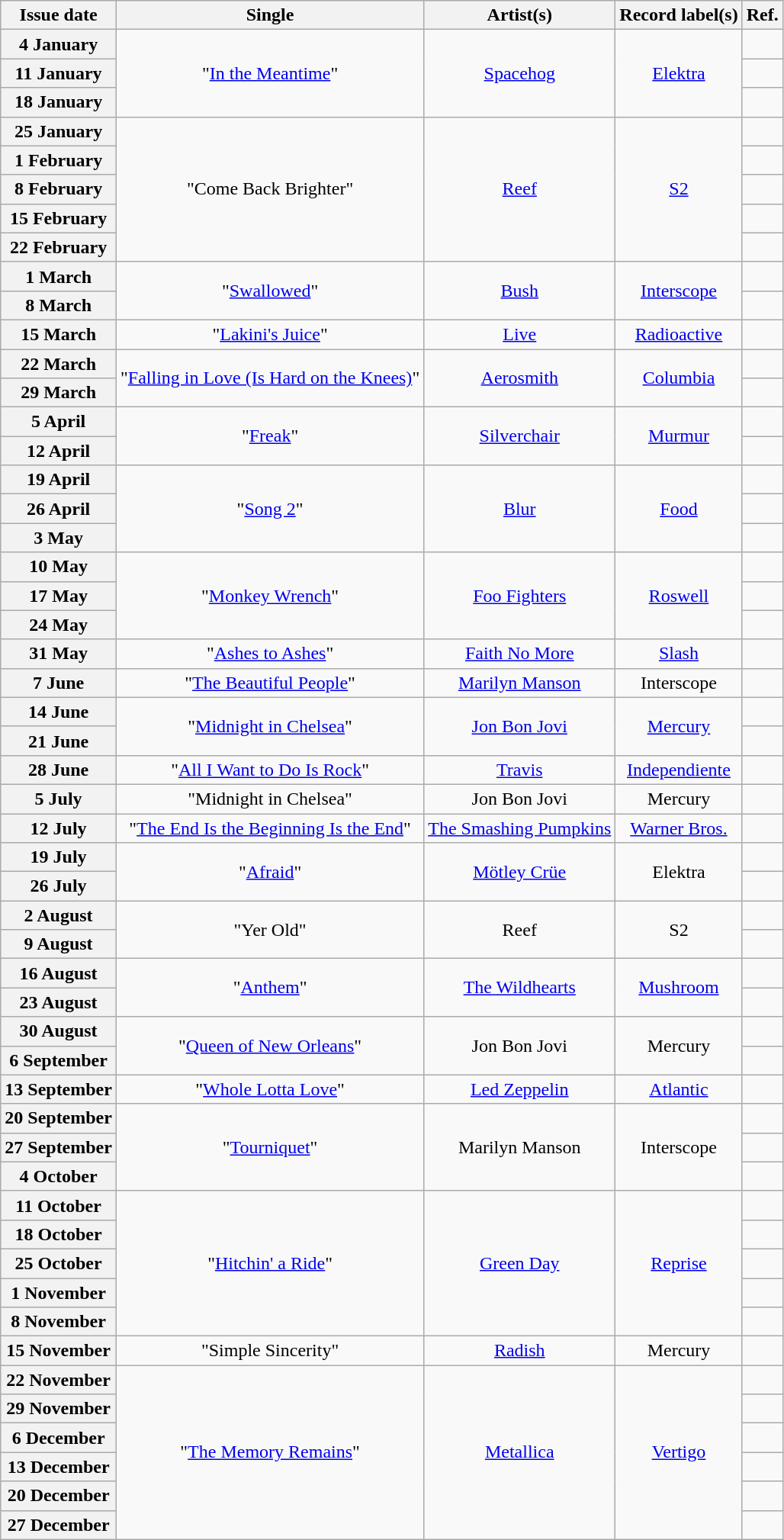<table class="wikitable plainrowheaders" style="text-align:center">
<tr>
<th scope="col">Issue date</th>
<th scope="col">Single</th>
<th scope="col">Artist(s)</th>
<th scope="col">Record label(s)</th>
<th scope="col">Ref.</th>
</tr>
<tr>
<th scope="row">4 January</th>
<td rowspan="3">"<a href='#'>In the Meantime</a>"</td>
<td rowspan="3"><a href='#'>Spacehog</a></td>
<td rowspan="3"><a href='#'>Elektra</a></td>
<td></td>
</tr>
<tr>
<th scope="row">11 January</th>
<td></td>
</tr>
<tr>
<th scope="row">18 January</th>
<td></td>
</tr>
<tr>
<th scope="row">25 January</th>
<td rowspan="5">"Come Back Brighter"</td>
<td rowspan="5"><a href='#'>Reef</a></td>
<td rowspan="5"><a href='#'>S2</a></td>
<td></td>
</tr>
<tr>
<th scope="row">1 February</th>
<td></td>
</tr>
<tr>
<th scope="row">8 February</th>
<td></td>
</tr>
<tr>
<th scope="row">15 February</th>
<td></td>
</tr>
<tr>
<th scope="row">22 February</th>
<td></td>
</tr>
<tr>
<th scope="row">1 March</th>
<td rowspan="2">"<a href='#'>Swallowed</a>"</td>
<td rowspan="2"><a href='#'>Bush</a></td>
<td rowspan="2"><a href='#'>Interscope</a></td>
<td></td>
</tr>
<tr>
<th scope="row">8 March</th>
<td></td>
</tr>
<tr>
<th scope="row">15 March</th>
<td>"<a href='#'>Lakini's Juice</a>"</td>
<td><a href='#'>Live</a></td>
<td><a href='#'>Radioactive</a></td>
<td></td>
</tr>
<tr>
<th scope="row">22 March</th>
<td rowspan="2">"<a href='#'>Falling in Love (Is Hard on the Knees)</a>"</td>
<td rowspan="2"><a href='#'>Aerosmith</a></td>
<td rowspan="2"><a href='#'>Columbia</a></td>
<td></td>
</tr>
<tr>
<th scope="row">29 March</th>
<td></td>
</tr>
<tr>
<th scope="row">5 April</th>
<td rowspan="2">"<a href='#'>Freak</a>"</td>
<td rowspan="2"><a href='#'>Silverchair</a></td>
<td rowspan="2"><a href='#'>Murmur</a></td>
<td></td>
</tr>
<tr>
<th scope="row">12 April</th>
<td></td>
</tr>
<tr>
<th scope="row">19 April</th>
<td rowspan="3">"<a href='#'>Song 2</a>"</td>
<td rowspan="3"><a href='#'>Blur</a></td>
<td rowspan="3"><a href='#'>Food</a></td>
<td></td>
</tr>
<tr>
<th scope="row">26 April</th>
<td></td>
</tr>
<tr>
<th scope="row">3 May</th>
<td></td>
</tr>
<tr>
<th scope="row">10 May</th>
<td rowspan="3">"<a href='#'>Monkey Wrench</a>"</td>
<td rowspan="3"><a href='#'>Foo Fighters</a></td>
<td rowspan="3"><a href='#'>Roswell</a></td>
<td></td>
</tr>
<tr>
<th scope="row">17 May</th>
<td></td>
</tr>
<tr>
<th scope="row">24 May</th>
<td></td>
</tr>
<tr>
<th scope="row">31 May</th>
<td>"<a href='#'>Ashes to Ashes</a>"</td>
<td><a href='#'>Faith No More</a></td>
<td><a href='#'>Slash</a></td>
<td></td>
</tr>
<tr>
<th scope="row">7 June</th>
<td>"<a href='#'>The Beautiful People</a>"</td>
<td><a href='#'>Marilyn Manson</a></td>
<td>Interscope</td>
<td></td>
</tr>
<tr>
<th scope="row">14 June</th>
<td rowspan="2">"<a href='#'>Midnight in Chelsea</a>"</td>
<td rowspan="2"><a href='#'>Jon Bon Jovi</a></td>
<td rowspan="2"><a href='#'>Mercury</a></td>
<td></td>
</tr>
<tr>
<th scope="row">21 June</th>
<td></td>
</tr>
<tr>
<th scope="row">28 June</th>
<td>"<a href='#'>All I Want to Do Is Rock</a>"</td>
<td><a href='#'>Travis</a></td>
<td><a href='#'>Independiente</a></td>
<td></td>
</tr>
<tr>
<th scope="row">5 July</th>
<td>"Midnight in Chelsea"</td>
<td>Jon Bon Jovi</td>
<td>Mercury</td>
<td></td>
</tr>
<tr>
<th scope="row">12 July</th>
<td>"<a href='#'>The End Is the Beginning Is the End</a>"</td>
<td><a href='#'>The Smashing Pumpkins</a></td>
<td><a href='#'>Warner Bros.</a></td>
<td></td>
</tr>
<tr>
<th scope="row">19 July</th>
<td rowspan="2">"<a href='#'>Afraid</a>"</td>
<td rowspan="2"><a href='#'>Mötley Crüe</a></td>
<td rowspan="2">Elektra</td>
<td></td>
</tr>
<tr>
<th scope="row">26 July</th>
<td></td>
</tr>
<tr>
<th scope="row">2 August</th>
<td rowspan="2">"Yer Old"</td>
<td rowspan="2">Reef</td>
<td rowspan="2">S2</td>
<td></td>
</tr>
<tr>
<th scope="row">9 August</th>
<td></td>
</tr>
<tr>
<th scope="row">16 August</th>
<td rowspan="2">"<a href='#'>Anthem</a>"</td>
<td rowspan="2"><a href='#'>The Wildhearts</a></td>
<td rowspan="2"><a href='#'>Mushroom</a></td>
<td></td>
</tr>
<tr>
<th scope="row">23 August</th>
<td></td>
</tr>
<tr>
<th scope="row">30 August</th>
<td rowspan="2">"<a href='#'>Queen of New Orleans</a>"</td>
<td rowspan="2">Jon Bon Jovi</td>
<td rowspan="2">Mercury</td>
<td></td>
</tr>
<tr>
<th scope="row">6 September</th>
<td></td>
</tr>
<tr>
<th scope="row">13 September</th>
<td>"<a href='#'>Whole Lotta Love</a>"</td>
<td><a href='#'>Led Zeppelin</a></td>
<td><a href='#'>Atlantic</a></td>
<td></td>
</tr>
<tr>
<th scope="row">20 September</th>
<td rowspan="3">"<a href='#'>Tourniquet</a>"</td>
<td rowspan="3">Marilyn Manson</td>
<td rowspan="3">Interscope</td>
<td></td>
</tr>
<tr>
<th scope="row">27 September</th>
<td></td>
</tr>
<tr>
<th scope="row">4 October</th>
<td></td>
</tr>
<tr>
<th scope="row">11 October</th>
<td rowspan="5">"<a href='#'>Hitchin' a Ride</a>"</td>
<td rowspan="5"><a href='#'>Green Day</a></td>
<td rowspan="5"><a href='#'>Reprise</a></td>
<td></td>
</tr>
<tr>
<th scope="row">18 October</th>
<td></td>
</tr>
<tr>
<th scope="row">25 October</th>
<td></td>
</tr>
<tr>
<th scope="row">1 November</th>
<td></td>
</tr>
<tr>
<th scope="row">8 November</th>
<td></td>
</tr>
<tr>
<th scope="row">15 November</th>
<td>"Simple Sincerity"</td>
<td><a href='#'>Radish</a></td>
<td>Mercury</td>
<td></td>
</tr>
<tr>
<th scope="row">22 November</th>
<td rowspan="6">"<a href='#'>The Memory Remains</a>"</td>
<td rowspan="6"><a href='#'>Metallica</a></td>
<td rowspan="6"><a href='#'>Vertigo</a></td>
<td></td>
</tr>
<tr>
<th scope="row">29 November</th>
<td></td>
</tr>
<tr>
<th scope="row">6 December</th>
<td></td>
</tr>
<tr>
<th scope="row">13 December</th>
<td></td>
</tr>
<tr>
<th scope="row">20 December</th>
<td></td>
</tr>
<tr>
<th scope="row">27 December</th>
<td></td>
</tr>
</table>
